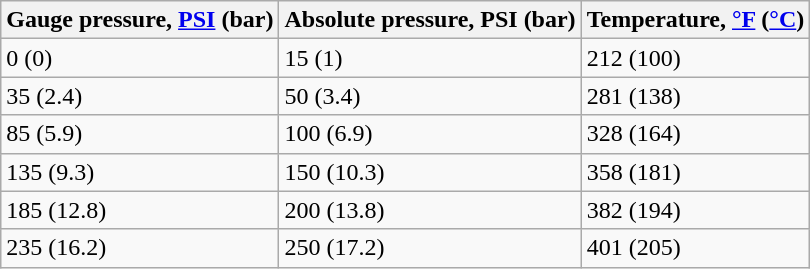<table class="wikitable">
<tr>
<th>Gauge pressure, <a href='#'>PSI</a> (bar)</th>
<th>Absolute pressure,  PSI (bar)</th>
<th>Temperature, <a href='#'>°F</a> (<a href='#'>°C</a>)</th>
</tr>
<tr>
<td>0   (0)</td>
<td>15  (1)</td>
<td>212 (100)</td>
</tr>
<tr>
<td>35  (2.4)</td>
<td>50  (3.4)</td>
<td>281 (138)</td>
</tr>
<tr>
<td>85  (5.9)</td>
<td>100 (6.9)</td>
<td>328 (164)</td>
</tr>
<tr>
<td>135 (9.3)</td>
<td>150 (10.3)</td>
<td>358 (181)</td>
</tr>
<tr>
<td>185 (12.8)</td>
<td>200 (13.8)</td>
<td>382 (194)</td>
</tr>
<tr>
<td>235 (16.2)</td>
<td>250 (17.2)</td>
<td>401 (205)</td>
</tr>
</table>
